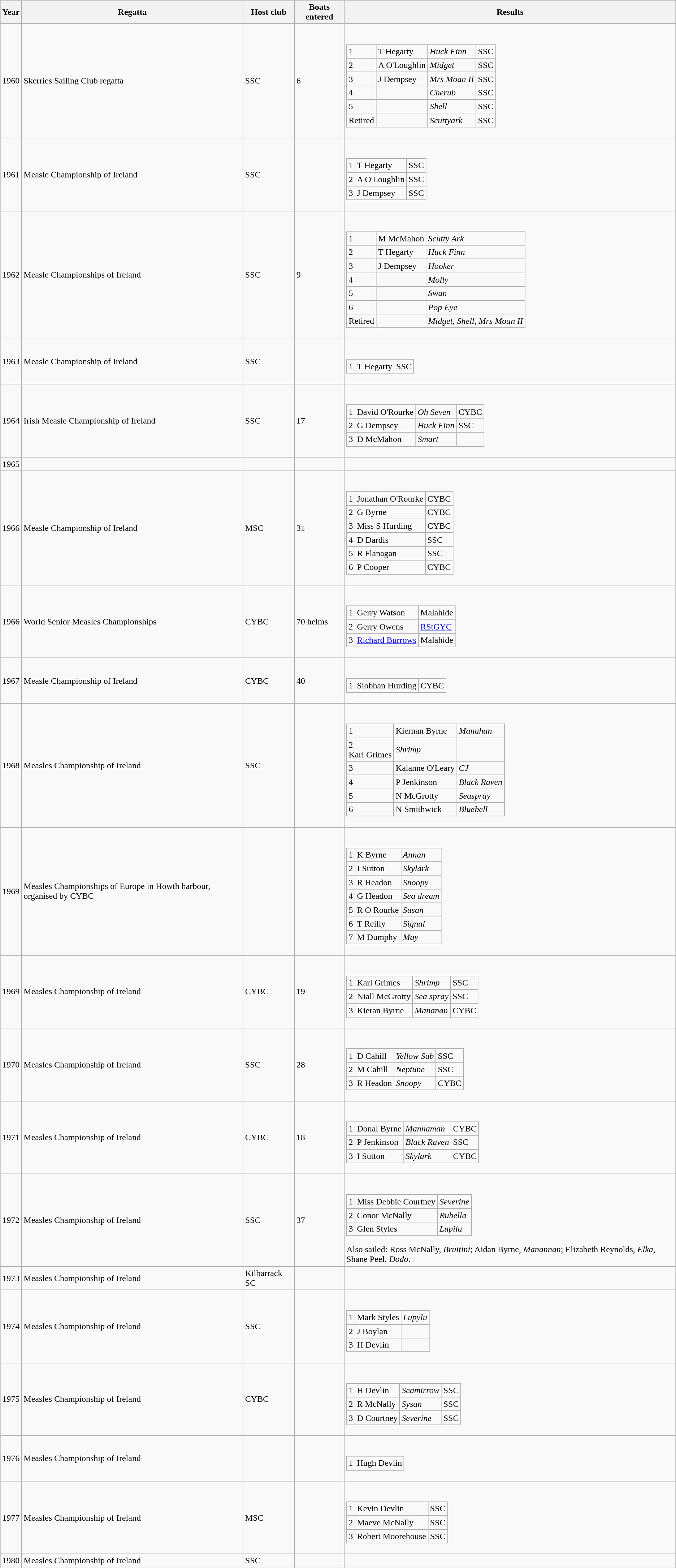<table class="wikitable">
<tr>
<th>Year</th>
<th>Regatta</th>
<th>Host club</th>
<th>Boats entered</th>
<th>Results</th>
</tr>
<tr>
<td>1960</td>
<td>Skerries Sailing Club regatta</td>
<td>SSC</td>
<td>6</td>
<td><br><table class="wikitable">
<tr>
<td>1</td>
<td>T Hegarty</td>
<td><em>Huck Finn</em></td>
<td>SSC</td>
</tr>
<tr>
<td>2</td>
<td>A O'Loughlin</td>
<td><em>Midget</em></td>
<td>SSC</td>
</tr>
<tr>
<td>3</td>
<td>J Dempsey</td>
<td><em>Mrs Moan II</em></td>
<td>SSC</td>
</tr>
<tr>
<td>4</td>
<td></td>
<td><em>Cherub</em></td>
<td>SSC</td>
</tr>
<tr>
<td>5</td>
<td></td>
<td><em>Shell</em></td>
<td>SSC</td>
</tr>
<tr>
<td>Retired</td>
<td></td>
<td><em>Scuttyark</em></td>
<td>SSC</td>
</tr>
</table>
</td>
</tr>
<tr>
<td>1961</td>
<td>Measle Championship of Ireland</td>
<td>SSC</td>
<td></td>
<td><br><table class="wikitable">
<tr>
<td>1</td>
<td>T Hegarty</td>
<td>SSC</td>
</tr>
<tr>
<td>2</td>
<td>A O'Loughlin</td>
<td>SSC</td>
</tr>
<tr>
<td>3</td>
<td>J Dempsey</td>
<td>SSC</td>
</tr>
</table>
</td>
</tr>
<tr>
<td>1962</td>
<td>Measle Championships of Ireland</td>
<td>SSC</td>
<td>9</td>
<td><br><table class="wikitable">
<tr>
<td>1</td>
<td>M McMahon</td>
<td><em>Scutty Ark</em></td>
</tr>
<tr>
<td>2</td>
<td>T Hegarty</td>
<td><em>Huck Finn</em></td>
</tr>
<tr>
<td>3</td>
<td>J Dempsey</td>
<td><em>Hooker</em></td>
</tr>
<tr>
<td>4</td>
<td></td>
<td><em>Molly</em></td>
</tr>
<tr>
<td>5</td>
<td></td>
<td><em>Swan</em></td>
</tr>
<tr>
<td>6</td>
<td></td>
<td><em>Pop Eye</em></td>
</tr>
<tr>
<td>Retired</td>
<td></td>
<td><em>Midget, Shell, Mrs Moan II</em></td>
</tr>
</table>
</td>
</tr>
<tr>
<td>1963</td>
<td>Measle Championship of Ireland</td>
<td>SSC</td>
<td></td>
<td><br><table class="wikitable">
<tr>
<td>1</td>
<td>T Hegarty</td>
<td>SSC</td>
</tr>
</table>
</td>
</tr>
<tr>
<td>1964</td>
<td>Irish Measle Championship of Ireland</td>
<td>SSC</td>
<td>17</td>
<td><br><table class="wikitable">
<tr>
<td>1</td>
<td>David O'Rourke</td>
<td><em>Oh Seven</em></td>
<td>CYBC</td>
</tr>
<tr>
<td>2</td>
<td>G Dempsey</td>
<td><em>Huck Finn</em></td>
<td>SSC</td>
</tr>
<tr>
<td>3</td>
<td>D McMahon</td>
<td><em>Smart</em></td>
</tr>
</table>
</td>
</tr>
<tr>
<td>1965</td>
<td></td>
<td></td>
<td></td>
<td></td>
</tr>
<tr>
<td>1966</td>
<td>Measle Championship of Ireland</td>
<td>MSC</td>
<td>31</td>
<td><br><table class="wikitable">
<tr>
<td>1</td>
<td>Jonathan O'Rourke</td>
<td>CYBC</td>
</tr>
<tr>
<td>2</td>
<td>G Byrne</td>
<td>CYBC</td>
</tr>
<tr>
<td>3</td>
<td>Miss S Hurding</td>
<td>CYBC</td>
</tr>
<tr>
<td>4</td>
<td>D Dardis</td>
<td>SSC</td>
</tr>
<tr>
<td>5</td>
<td>R Flanagan</td>
<td>SSC</td>
</tr>
<tr>
<td>6</td>
<td>P Cooper</td>
<td>CYBC</td>
</tr>
</table>
</td>
</tr>
<tr>
<td>1966</td>
<td>World Senior Measles Championships</td>
<td>CYBC</td>
<td>70 helms</td>
<td><br><table class="wikitable">
<tr>
<td>1</td>
<td>Gerry Watson</td>
<td>Malahide</td>
</tr>
<tr>
<td>2</td>
<td>Gerry Owens</td>
<td><a href='#'>RStGYC</a></td>
</tr>
<tr>
<td>3</td>
<td><a href='#'>Richard Burrows</a></td>
<td>Malahide</td>
</tr>
</table>
</td>
</tr>
<tr>
<td>1967</td>
<td>Measle Championship of Ireland</td>
<td>CYBC</td>
<td>40</td>
<td><br><table class="wikitable">
<tr>
<td>1</td>
<td>Siobhan Hurding</td>
<td>CYBC</td>
</tr>
</table>
</td>
</tr>
<tr>
<td>1968</td>
<td>Measles Championship of Ireland</td>
<td>SSC</td>
<td></td>
<td><br><table class="wikitable">
<tr>
<td>1</td>
<td>Kiernan Byrne</td>
<td><em>Manahan</em></td>
</tr>
<tr>
<td>2<br>Karl Grimes</td>
<td><em>Shrimp</em></td>
</tr>
<tr>
<td>3</td>
<td>Kalanne O'Leary</td>
<td><em>CJ</em></td>
</tr>
<tr>
<td>4</td>
<td>P Jenkinson</td>
<td><em>Black Raven</em></td>
</tr>
<tr>
<td>5</td>
<td>N McGrotty</td>
<td><em>Seaspray</em></td>
</tr>
<tr>
<td>6</td>
<td>N Smithwick</td>
<td><em>Bluebell</em></td>
</tr>
</table>
</td>
</tr>
<tr>
<td>1969</td>
<td>Measles Championships of Europe in Howth harbour, organised by CYBC</td>
<td></td>
<td></td>
<td><br><table class="wikitable">
<tr>
<td>1</td>
<td>K Byrne</td>
<td><em>Annan</em></td>
</tr>
<tr>
<td>2</td>
<td>I Sutton</td>
<td><em>Skylark</em></td>
</tr>
<tr>
<td>3</td>
<td>R Headon</td>
<td><em>Snoopy</em></td>
</tr>
<tr>
<td>4</td>
<td>G Headon</td>
<td><em>Sea dream</em></td>
</tr>
<tr>
<td>5</td>
<td>R O Rourke</td>
<td><em>Susan</em></td>
</tr>
<tr>
<td>6</td>
<td>T Reilly</td>
<td><em>Signal</em></td>
</tr>
<tr>
<td>7</td>
<td>M Dumphy</td>
<td><em>May</em></td>
</tr>
</table>
</td>
</tr>
<tr>
<td>1969</td>
<td>Measles Championship of Ireland</td>
<td>CYBC</td>
<td>19</td>
<td><br><table class="wikitable">
<tr>
<td>1</td>
<td>Karl Grimes</td>
<td><em>Shrimp</em></td>
<td>SSC</td>
</tr>
<tr>
<td>2</td>
<td>Niall McGrotty</td>
<td><em>Sea spray</em></td>
<td>SSC</td>
</tr>
<tr>
<td>3</td>
<td>Kieran Byrne</td>
<td><em>Mananan</em></td>
<td>CYBC</td>
</tr>
</table>
</td>
</tr>
<tr>
<td>1970</td>
<td>Measles Championship of Ireland</td>
<td>SSC</td>
<td>28</td>
<td><br><table class="wikitable">
<tr>
<td>1</td>
<td>D Cahill</td>
<td><em>Yellow Sub</em></td>
<td>SSC</td>
</tr>
<tr>
<td>2</td>
<td>M Cahill</td>
<td><em>Neptune</em></td>
<td>SSC</td>
</tr>
<tr>
<td>3</td>
<td>R Headon</td>
<td><em>Snoopy</em></td>
<td>CYBC</td>
</tr>
</table>
</td>
</tr>
<tr>
<td>1971</td>
<td>Measles Championship of Ireland</td>
<td>CYBC</td>
<td>18</td>
<td><br><table class="wikitable">
<tr>
<td>1</td>
<td>Donal Byrne</td>
<td><em>Mannaman</em></td>
<td>CYBC</td>
</tr>
<tr>
<td>2</td>
<td>P Jenkinson</td>
<td><em>Black Raven</em></td>
<td>SSC</td>
</tr>
<tr>
<td>3</td>
<td>I Sutton</td>
<td><em>Skylark</em></td>
<td>CYBC</td>
</tr>
</table>
</td>
</tr>
<tr>
<td>1972</td>
<td>Measles Championship of Ireland</td>
<td>SSC</td>
<td>37</td>
<td><br><table class="wikitable">
<tr>
<td>1</td>
<td>Miss Debbie Courtney</td>
<td><em>Severine</em></td>
</tr>
<tr>
<td>2</td>
<td>Conor McNally</td>
<td><em>Rubella</em></td>
</tr>
<tr>
<td>3</td>
<td>Glen Styles</td>
<td><em>Lupilu</em></td>
</tr>
</table>
Also sailed: Ross McNally, <em>Bruitini</em>; Aidan Byrne, <em>Manannan</em>; Elizabeth Reynolds, <em>Elka</em>, Shane Peel, <em>Dodo</em>.</td>
</tr>
<tr>
<td>1973</td>
<td>Measles Championship of Ireland</td>
<td>Kilbarrack SC</td>
<td></td>
<td></td>
</tr>
<tr>
<td>1974</td>
<td>Measles Championship of Ireland</td>
<td>SSC</td>
<td></td>
<td><br><table class="wikitable">
<tr>
<td>1</td>
<td>Mark Styles</td>
<td><em>Lupylu</em></td>
</tr>
<tr>
<td>2</td>
<td>J Boylan</td>
<td></td>
</tr>
<tr>
<td>3</td>
<td>H Devlin</td>
</tr>
</table>
</td>
</tr>
<tr>
<td>1975</td>
<td>Measles Championship of Ireland</td>
<td>CYBC</td>
<td></td>
<td><br><table class="wikitable">
<tr>
<td>1</td>
<td>H Devlin</td>
<td><em>Seamirrow</em></td>
<td>SSC</td>
</tr>
<tr>
<td>2</td>
<td>R McNally</td>
<td><em>Sysan</em></td>
<td>SSC</td>
</tr>
<tr>
<td>3</td>
<td>D Courtney</td>
<td><em>Severine</em></td>
<td>SSC</td>
</tr>
</table>
</td>
</tr>
<tr>
<td>1976</td>
<td>Measles Championship of Ireland</td>
<td></td>
<td></td>
<td><br><table class="wikitable">
<tr>
<td>1</td>
<td>Hugh Devlin</td>
</tr>
</table>
</td>
</tr>
<tr>
<td>1977</td>
<td>Measles Championship of Ireland</td>
<td>MSC</td>
<td></td>
<td><br><table class="wikitable">
<tr>
<td>1</td>
<td>Kevin Devlin</td>
<td>SSC</td>
</tr>
<tr>
<td>2</td>
<td>Maeve McNally</td>
<td>SSC</td>
</tr>
<tr>
<td>3</td>
<td>Robert Moorehouse</td>
<td>SSC</td>
</tr>
</table>
</td>
</tr>
<tr>
<td>1980</td>
<td>Measles Championship of Ireland</td>
<td>SSC</td>
<td></td>
<td></td>
</tr>
</table>
